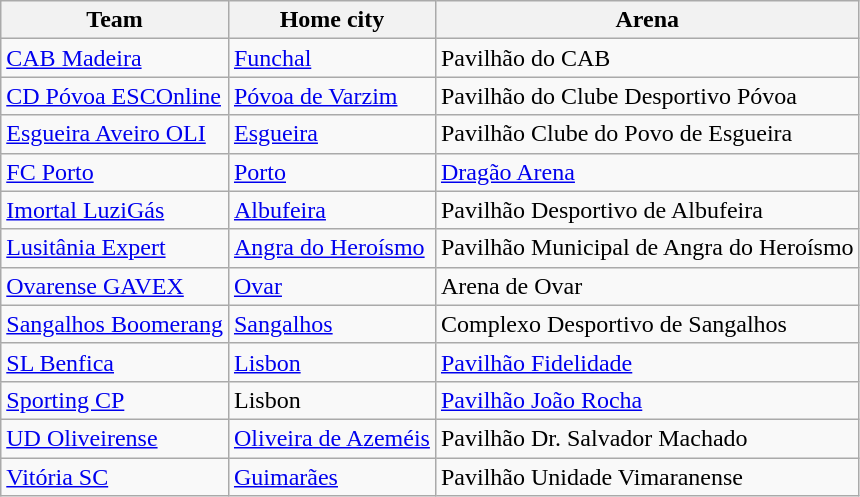<table class="wikitable sortable">
<tr>
<th>Team</th>
<th>Home city</th>
<th>Arena</th>
</tr>
<tr>
<td><a href='#'>CAB Madeira</a></td>
<td><a href='#'>Funchal</a></td>
<td>Pavilhão do CAB</td>
</tr>
<tr>
<td><a href='#'>CD Póvoa ESCOnline</a></td>
<td><a href='#'>Póvoa de Varzim</a></td>
<td>Pavilhão do Clube Desportivo Póvoa</td>
</tr>
<tr>
<td><a href='#'>Esgueira Aveiro OLI</a></td>
<td><a href='#'>Esgueira</a></td>
<td>Pavilhão Clube do Povo de Esgueira</td>
</tr>
<tr>
<td><a href='#'>FC Porto</a></td>
<td><a href='#'>Porto</a></td>
<td><a href='#'>Dragão Arena</a></td>
</tr>
<tr>
<td><a href='#'>Imortal LuziGás</a></td>
<td><a href='#'>Albufeira</a></td>
<td>Pavilhão Desportivo de Albufeira</td>
</tr>
<tr>
<td><a href='#'>Lusitânia Expert</a></td>
<td><a href='#'>Angra do Heroísmo</a></td>
<td>Pavilhão Municipal de Angra do Heroísmo</td>
</tr>
<tr>
<td><a href='#'>Ovarense GAVEX</a></td>
<td><a href='#'>Ovar</a></td>
<td>Arena de Ovar</td>
</tr>
<tr>
<td><a href='#'>Sangalhos Boomerang</a></td>
<td><a href='#'>Sangalhos</a></td>
<td>Complexo Desportivo de Sangalhos</td>
</tr>
<tr>
<td><a href='#'>SL Benfica</a></td>
<td><a href='#'>Lisbon</a></td>
<td><a href='#'>Pavilhão Fidelidade</a></td>
</tr>
<tr>
<td><a href='#'>Sporting CP</a></td>
<td>Lisbon</td>
<td><a href='#'>Pavilhão João Rocha</a></td>
</tr>
<tr>
<td><a href='#'>UD Oliveirense</a></td>
<td><a href='#'>Oliveira de Azeméis</a></td>
<td>Pavilhão Dr. Salvador Machado</td>
</tr>
<tr>
<td><a href='#'>Vitória SC</a></td>
<td><a href='#'>Guimarães</a></td>
<td>Pavilhão Unidade Vimaranense</td>
</tr>
</table>
